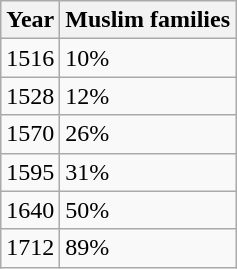<table class="wikitable">
<tr>
<th>Year</th>
<th>Muslim families</th>
</tr>
<tr>
<td>1516</td>
<td>10%</td>
</tr>
<tr>
<td>1528</td>
<td>12%</td>
</tr>
<tr>
<td>1570</td>
<td>26%</td>
</tr>
<tr>
<td>1595</td>
<td>31%</td>
</tr>
<tr>
<td>1640</td>
<td>50%</td>
</tr>
<tr>
<td>1712</td>
<td>89%</td>
</tr>
</table>
